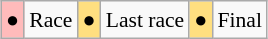<table class="wikitable" style="margin:0.5em auto; font-size:90%; line-height:1.25em;">
<tr>
<td bgcolor="#FFBBBB" align=center>●</td>
<td>Race</td>
<td bgcolor="#FFDF80" align=center>●</td>
<td>Last race</td>
<td bgcolor="#FFDF80" align=center>●</td>
<td>Final</td>
</tr>
</table>
